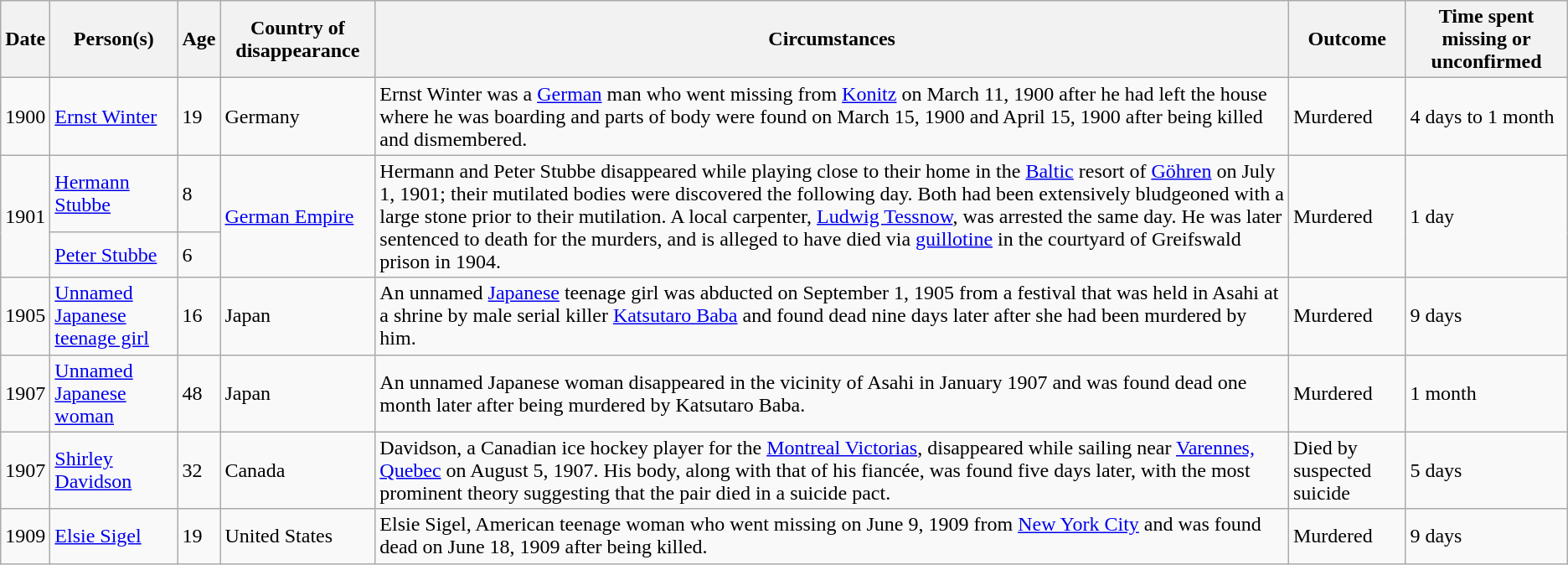<table class="wikitable sortable zebra">
<tr>
<th data-sort-type="isoDate">Date</th>
<th data-sort-type="text">Person(s)</th>
<th data-sort-type="text">Age</th>
<th>Country of disappearance</th>
<th class="unsortable">Circumstances</th>
<th data-sort-type="text">Outcome</th>
<th data-sort-type="value">Time spent missing or unconfirmed</th>
</tr>
<tr>
<td>1900</td>
<td><a href='#'>Ernst Winter</a></td>
<td>19</td>
<td>Germany</td>
<td>Ernst Winter was a <a href='#'>German</a> man who went missing from <a href='#'>Konitz</a> on March 11, 1900 after he had left the house where he was boarding and parts of body were found on March 15, 1900 and April 15, 1900 after being killed and dismembered.</td>
<td>Murdered</td>
<td>4 days to 1 month</td>
</tr>
<tr>
<td rowspan="2">1901</td>
<td><a href='#'>Hermann Stubbe</a></td>
<td>8</td>
<td rowspan="2"><a href='#'>German Empire</a></td>
<td rowspan="2">Hermann and Peter Stubbe disappeared while playing close to their home in the <a href='#'>Baltic</a> resort of <a href='#'>Göhren</a> on July 1, 1901; their mutilated bodies were discovered the following day. Both had been extensively bludgeoned with a large stone prior to their mutilation. A local carpenter, <a href='#'>Ludwig Tessnow</a>, was arrested the same day. He was later sentenced to death for the murders, and is alleged to have died via <a href='#'>guillotine</a> in the courtyard of Greifswald prison in 1904.</td>
<td rowspan="2">Murdered</td>
<td rowspan="2">1 day</td>
</tr>
<tr>
<td><a href='#'>Peter Stubbe</a></td>
<td>6</td>
</tr>
<tr>
<td>1905</td>
<td><a href='#'>Unnamed Japanese teenage girl</a></td>
<td>16</td>
<td>Japan</td>
<td>An unnamed <a href='#'>Japanese</a> teenage girl was abducted on September 1, 1905 from a festival that was held in Asahi at a shrine by male serial killer <a href='#'>Katsutaro Baba</a> and found dead nine days later after she had been murdered by him.</td>
<td>Murdered</td>
<td>9 days</td>
</tr>
<tr>
<td>1907</td>
<td><a href='#'>Unnamed Japanese woman</a></td>
<td>48</td>
<td>Japan</td>
<td>An unnamed Japanese woman disappeared in the vicinity of Asahi in January 1907 and was found dead one month later after being murdered by Katsutaro Baba.</td>
<td>Murdered</td>
<td>1 month</td>
</tr>
<tr>
<td>1907</td>
<td><a href='#'>Shirley Davidson</a></td>
<td>32</td>
<td>Canada</td>
<td>Davidson, a Canadian ice hockey player for the <a href='#'>Montreal Victorias</a>, disappeared while sailing near <a href='#'>Varennes, Quebec</a> on August 5, 1907. His body, along with that of his fiancée, was found five days later, with the most prominent theory suggesting that the pair died in a suicide pact.</td>
<td>Died by suspected suicide</td>
<td>5 days</td>
</tr>
<tr>
<td>1909</td>
<td><a href='#'>Elsie Sigel</a></td>
<td>19</td>
<td>United States</td>
<td>Elsie Sigel, American teenage woman who went missing on June 9, 1909 from <a href='#'>New York City</a> and was found dead on June 18, 1909 after being killed.</td>
<td>Murdered</td>
<td>9 days</td>
</tr>
</table>
